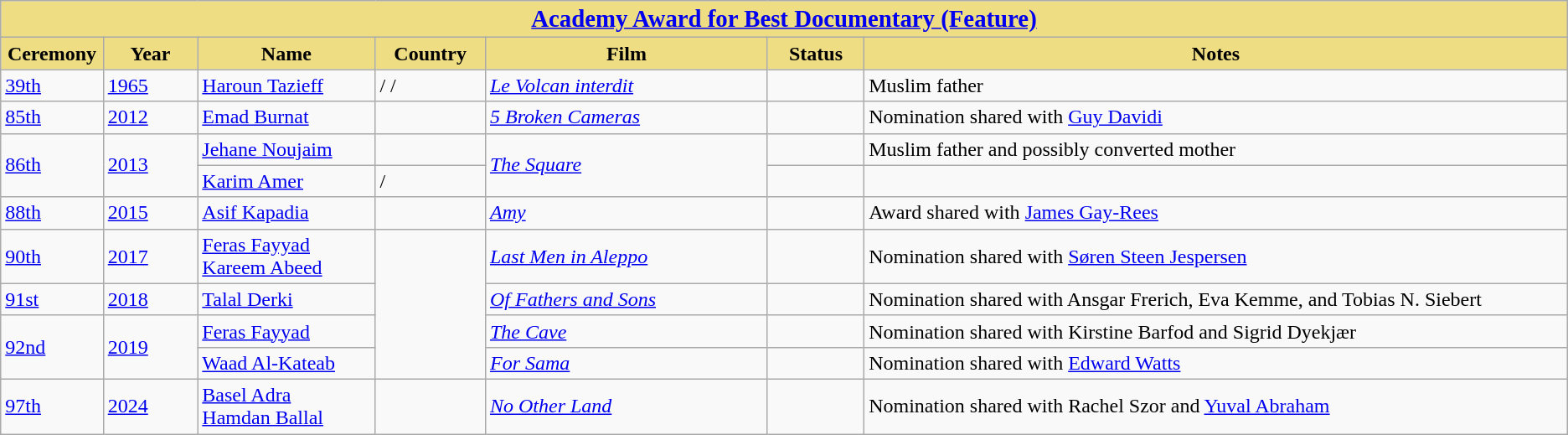<table class="wikitable sortable" style="text-align: left">
<tr>
<th colspan=7 align=center style="background:#EEDD82"><big><a href='#'>Academy Award for Best Documentary (Feature)</a></big></th>
</tr>
<tr>
<th style="background-color:#EEDD82; width:075px;">Ceremony</th>
<th style="background-color:#EEDD82; width:075px;">Year</th>
<th style="background-color:#EEDD82; width:150px;">Name</th>
<th style="background-color:#EEDD82; width:085px;">Country</th>
<th style="background-color:#EEDD82; width:250px;">Film</th>
<th style="background-color:#EEDD82; width:075px;">Status</th>
<th style="background-color:#EEDD82; width:650px;">Notes</th>
</tr>
<tr>
<td><a href='#'>39th</a></td>
<td><a href='#'>1965</a></td>
<td><a href='#'>Haroun Tazieff</a></td>
<td> /  / </td>
<td><em><a href='#'>Le Volcan interdit</a></em></td>
<td></td>
<td>Muslim father</td>
</tr>
<tr>
<td><a href='#'>85th</a></td>
<td><a href='#'>2012</a></td>
<td><a href='#'>Emad Burnat</a></td>
<td></td>
<td><em><a href='#'>5 Broken Cameras</a></em></td>
<td></td>
<td>Nomination shared with <a href='#'>Guy Davidi</a></td>
</tr>
<tr>
<td rowspan=2><a href='#'>86th</a></td>
<td rowspan=2><a href='#'>2013</a></td>
<td><a href='#'>Jehane Noujaim</a></td>
<td></td>
<td rowspan=2><em><a href='#'>The Square</a></em></td>
<td></td>
<td>Muslim father and possibly converted mother</td>
</tr>
<tr>
<td><a href='#'>Karim Amer</a></td>
<td> / </td>
<td></td>
<td></td>
</tr>
<tr>
<td><a href='#'>88th</a></td>
<td><a href='#'>2015</a></td>
<td><a href='#'>Asif Kapadia</a></td>
<td></td>
<td><em><a href='#'>Amy</a></em></td>
<td></td>
<td>Award shared with <a href='#'>James Gay-Rees</a></td>
</tr>
<tr>
<td><a href='#'>90th</a></td>
<td><a href='#'>2017</a></td>
<td><a href='#'>Feras Fayyad</a><br><a href='#'>Kareem Abeed</a></td>
<td rowspan=4></td>
<td><em><a href='#'>Last Men in Aleppo</a></em></td>
<td></td>
<td>Nomination shared with <a href='#'>Søren Steen Jespersen</a></td>
</tr>
<tr>
<td><a href='#'>91st</a></td>
<td><a href='#'>2018</a></td>
<td><a href='#'>Talal Derki</a></td>
<td><em><a href='#'>Of Fathers and Sons</a></em></td>
<td></td>
<td>Nomination shared with Ansgar Frerich, Eva Kemme, and Tobias N. Siebert</td>
</tr>
<tr>
<td rowspan=2><a href='#'>92nd</a></td>
<td rowspan=2><a href='#'>2019</a></td>
<td><a href='#'>Feras Fayyad</a></td>
<td><em><a href='#'>The Cave</a></em></td>
<td></td>
<td>Nomination shared with Kirstine Barfod and Sigrid Dyekjær</td>
</tr>
<tr>
<td><a href='#'>Waad Al-Kateab</a></td>
<td><em><a href='#'>For Sama</a></em></td>
<td></td>
<td>Nomination shared with <a href='#'>Edward Watts</a></td>
</tr>
<tr>
<td><a href='#'>97th</a></td>
<td><a href='#'>2024</a></td>
<td><a href='#'>Basel Adra</a><br><a href='#'>Hamdan Ballal</a></td>
<td></td>
<td><em><a href='#'>No Other Land</a></em></td>
<td></td>
<td>Nomination shared with Rachel Szor and <a href='#'>Yuval Abraham</a></td>
</tr>
</table>
